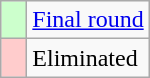<table class="wikitable">
<tr>
<td style="width:10px; background:#cfc;"></td>
<td><a href='#'>Final round</a></td>
</tr>
<tr>
<td style="width:10px; background:#fcc;"></td>
<td>Eliminated</td>
</tr>
</table>
